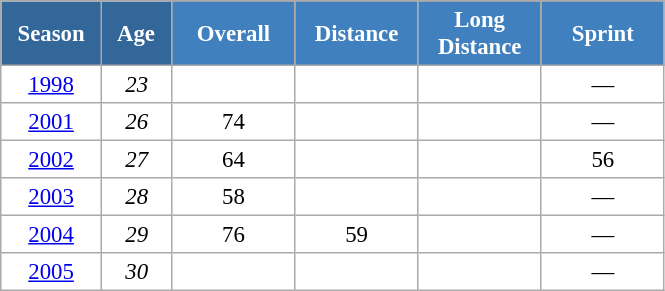<table class="wikitable" style="font-size:95%; text-align:center; border:grey solid 1px; border-collapse:collapse; background:#ffffff;">
<tr>
<th style="background-color:#369; color:white; width:60px;" rowspan="2"> Season </th>
<th style="background-color:#369; color:white; width:40px;" rowspan="2"> Age </th>
</tr>
<tr>
<th style="background-color:#4180be; color:white; width:75px;">Overall</th>
<th style="background-color:#4180be; color:white; width:75px;">Distance</th>
<th style="background-color:#4180be; color:white; width:75px;">Long Distance</th>
<th style="background-color:#4180be; color:white; width:75px;">Sprint</th>
</tr>
<tr>
<td><a href='#'>1998</a></td>
<td><em>23</em></td>
<td></td>
<td></td>
<td></td>
<td>—</td>
</tr>
<tr>
<td><a href='#'>2001</a></td>
<td><em>26</em></td>
<td>74</td>
<td></td>
<td></td>
<td>—</td>
</tr>
<tr>
<td><a href='#'>2002</a></td>
<td><em>27</em></td>
<td>64</td>
<td></td>
<td></td>
<td>56</td>
</tr>
<tr>
<td><a href='#'>2003</a></td>
<td><em>28</em></td>
<td>58</td>
<td></td>
<td></td>
<td>—</td>
</tr>
<tr>
<td><a href='#'>2004</a></td>
<td><em>29</em></td>
<td>76</td>
<td>59</td>
<td></td>
<td>—</td>
</tr>
<tr>
<td><a href='#'>2005</a></td>
<td><em>30</em></td>
<td></td>
<td></td>
<td></td>
<td>—</td>
</tr>
</table>
